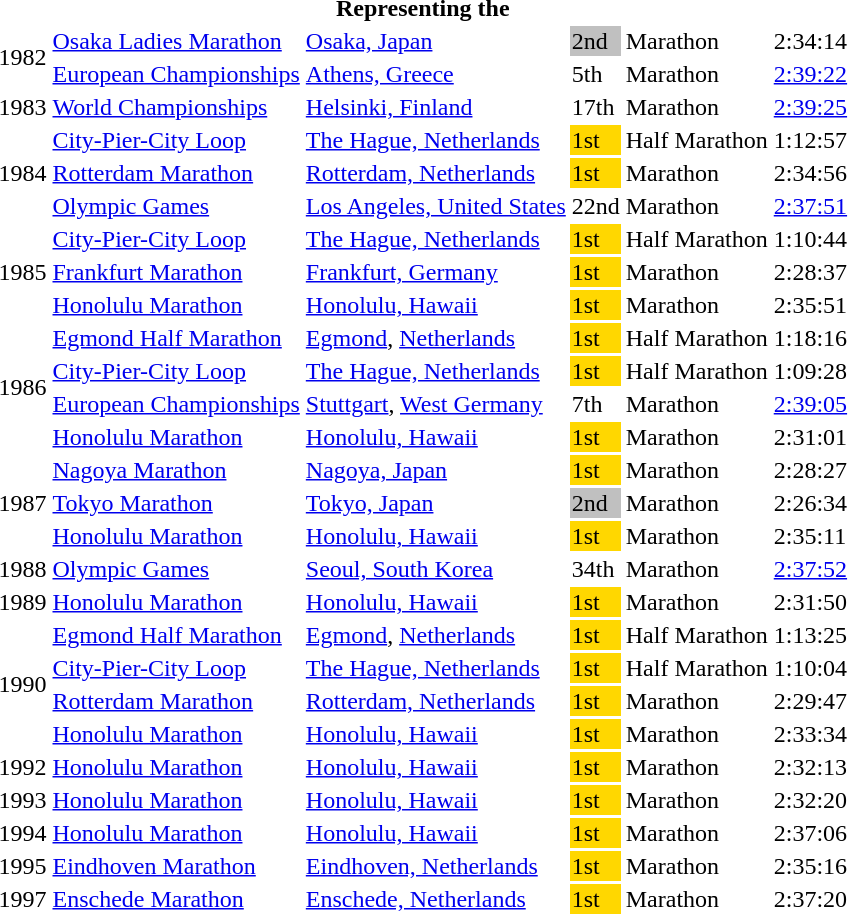<table>
<tr>
<th colspan="6">Representing the </th>
</tr>
<tr>
<td rowspan=2>1982</td>
<td><a href='#'>Osaka Ladies Marathon</a></td>
<td><a href='#'>Osaka, Japan</a></td>
<td bgcolor="silver">2nd</td>
<td>Marathon</td>
<td>2:34:14</td>
</tr>
<tr>
<td><a href='#'>European Championships</a></td>
<td><a href='#'>Athens, Greece</a></td>
<td>5th</td>
<td>Marathon</td>
<td><a href='#'>2:39:22</a></td>
</tr>
<tr>
<td>1983</td>
<td><a href='#'>World Championships</a></td>
<td><a href='#'>Helsinki, Finland</a></td>
<td>17th</td>
<td>Marathon</td>
<td><a href='#'>2:39:25</a></td>
</tr>
<tr>
<td rowspan=3>1984</td>
<td><a href='#'>City-Pier-City Loop</a></td>
<td><a href='#'>The Hague, Netherlands</a></td>
<td bgcolor="gold">1st</td>
<td>Half Marathon</td>
<td>1:12:57</td>
</tr>
<tr>
<td><a href='#'>Rotterdam Marathon</a></td>
<td><a href='#'>Rotterdam, Netherlands</a></td>
<td bgcolor="gold">1st</td>
<td>Marathon</td>
<td>2:34:56</td>
</tr>
<tr>
<td><a href='#'>Olympic Games</a></td>
<td><a href='#'>Los Angeles, United States</a></td>
<td>22nd</td>
<td>Marathon</td>
<td><a href='#'>2:37:51</a></td>
</tr>
<tr>
<td rowspan=3>1985</td>
<td><a href='#'>City-Pier-City Loop</a></td>
<td><a href='#'>The Hague, Netherlands</a></td>
<td bgcolor="gold">1st</td>
<td>Half Marathon</td>
<td>1:10:44</td>
</tr>
<tr>
<td><a href='#'>Frankfurt Marathon</a></td>
<td><a href='#'>Frankfurt, Germany</a></td>
<td bgcolor="gold">1st</td>
<td>Marathon</td>
<td>2:28:37</td>
</tr>
<tr>
<td><a href='#'>Honolulu Marathon</a></td>
<td><a href='#'>Honolulu, Hawaii</a></td>
<td bgcolor="gold">1st</td>
<td>Marathon</td>
<td>2:35:51</td>
</tr>
<tr>
<td rowspan=4>1986</td>
<td><a href='#'>Egmond Half Marathon</a></td>
<td><a href='#'>Egmond</a>, <a href='#'>Netherlands</a></td>
<td bgcolor="gold">1st</td>
<td>Half Marathon</td>
<td>1:18:16</td>
</tr>
<tr>
<td><a href='#'>City-Pier-City Loop</a></td>
<td><a href='#'>The Hague, Netherlands</a></td>
<td bgcolor="gold">1st</td>
<td>Half Marathon</td>
<td>1:09:28</td>
</tr>
<tr>
<td><a href='#'>European Championships</a></td>
<td><a href='#'>Stuttgart</a>, <a href='#'>West Germany</a></td>
<td>7th</td>
<td>Marathon</td>
<td><a href='#'>2:39:05</a></td>
</tr>
<tr>
<td><a href='#'>Honolulu Marathon</a></td>
<td><a href='#'>Honolulu, Hawaii</a></td>
<td bgcolor="gold">1st</td>
<td>Marathon</td>
<td>2:31:01</td>
</tr>
<tr>
<td rowspan=3>1987</td>
<td><a href='#'>Nagoya Marathon</a></td>
<td><a href='#'>Nagoya, Japan</a></td>
<td bgcolor=gold>1st</td>
<td>Marathon</td>
<td>2:28:27</td>
</tr>
<tr>
<td><a href='#'>Tokyo Marathon</a></td>
<td><a href='#'>Tokyo, Japan</a></td>
<td bgcolor=silver>2nd</td>
<td>Marathon</td>
<td>2:26:34</td>
</tr>
<tr>
<td><a href='#'>Honolulu Marathon</a></td>
<td><a href='#'>Honolulu, Hawaii</a></td>
<td bgcolor="gold">1st</td>
<td>Marathon</td>
<td>2:35:11</td>
</tr>
<tr>
<td>1988</td>
<td><a href='#'>Olympic Games</a></td>
<td><a href='#'>Seoul, South Korea</a></td>
<td>34th</td>
<td>Marathon</td>
<td><a href='#'>2:37:52</a></td>
</tr>
<tr>
<td>1989</td>
<td><a href='#'>Honolulu Marathon</a></td>
<td><a href='#'>Honolulu, Hawaii</a></td>
<td bgcolor="gold">1st</td>
<td>Marathon</td>
<td>2:31:50</td>
</tr>
<tr>
<td rowspan=4>1990</td>
<td><a href='#'>Egmond Half Marathon</a></td>
<td><a href='#'>Egmond</a>, <a href='#'>Netherlands</a></td>
<td bgcolor="gold">1st</td>
<td>Half Marathon</td>
<td>1:13:25</td>
</tr>
<tr>
<td><a href='#'>City-Pier-City Loop</a></td>
<td><a href='#'>The Hague, Netherlands</a></td>
<td bgcolor="gold">1st</td>
<td>Half Marathon</td>
<td>1:10:04</td>
</tr>
<tr>
<td><a href='#'>Rotterdam Marathon</a></td>
<td><a href='#'>Rotterdam, Netherlands</a></td>
<td bgcolor="gold">1st</td>
<td>Marathon</td>
<td>2:29:47</td>
</tr>
<tr>
<td><a href='#'>Honolulu Marathon</a></td>
<td><a href='#'>Honolulu, Hawaii</a></td>
<td bgcolor="gold">1st</td>
<td>Marathon</td>
<td>2:33:34</td>
</tr>
<tr>
<td>1992</td>
<td><a href='#'>Honolulu Marathon</a></td>
<td><a href='#'>Honolulu, Hawaii</a></td>
<td bgcolor="gold">1st</td>
<td>Marathon</td>
<td>2:32:13</td>
</tr>
<tr>
<td>1993</td>
<td><a href='#'>Honolulu Marathon</a></td>
<td><a href='#'>Honolulu, Hawaii</a></td>
<td bgcolor="gold">1st</td>
<td>Marathon</td>
<td>2:32:20</td>
</tr>
<tr>
<td>1994</td>
<td><a href='#'>Honolulu Marathon</a></td>
<td><a href='#'>Honolulu, Hawaii</a></td>
<td bgcolor="gold">1st</td>
<td>Marathon</td>
<td>2:37:06</td>
</tr>
<tr>
<td>1995</td>
<td><a href='#'>Eindhoven Marathon</a></td>
<td><a href='#'>Eindhoven, Netherlands</a></td>
<td bgcolor="gold">1st</td>
<td>Marathon</td>
<td>2:35:16</td>
</tr>
<tr>
<td>1997</td>
<td><a href='#'>Enschede Marathon</a></td>
<td><a href='#'>Enschede, Netherlands</a></td>
<td bgcolor="gold">1st</td>
<td>Marathon</td>
<td>2:37:20</td>
</tr>
</table>
